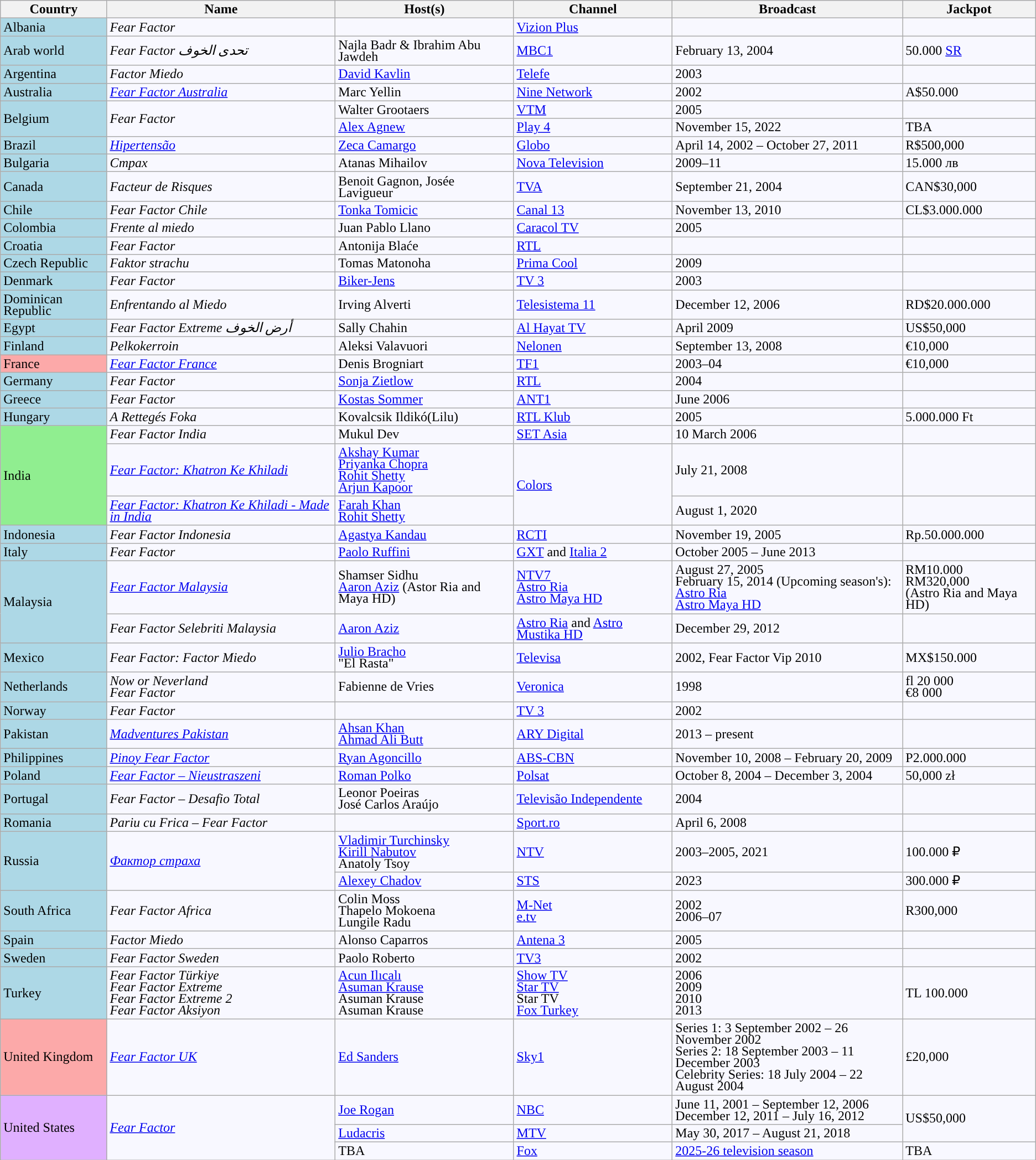<table class="wikitable" style="text-align:left; line-height:14px; background:#F8F8FF;">
<tr>
<th>Country</th>
<th>Name</th>
<th>Host(s)</th>
<th>Channel</th>
<th>Broadcast</th>
<th>Jackpot</th>
</tr>
<tr>
<td style="background:#ADD8E6; text-align:left;">Albania</td>
<td><em>Fear Factor</em></td>
<td></td>
<td><a href='#'>Vizion Plus</a></td>
<td></td>
<td></td>
</tr>
<tr>
<td style="background:#ADD8E6; text-align:left;">Arab world</td>
<td><em>Fear Factor تحدى الخوف</em></td>
<td>Najla Badr & Ibrahim Abu Jawdeh</td>
<td><a href='#'>MBC1</a></td>
<td>February 13, 2004</td>
<td>50.000 <a href='#'>SR</a></td>
</tr>
<tr>
<td style="background:#ADD8E6; text-align:left;">Argentina</td>
<td><em>Factor Miedo</em></td>
<td><a href='#'>David Kavlin</a></td>
<td><a href='#'>Telefe</a></td>
<td>2003</td>
<td></td>
</tr>
<tr>
<td style="background:#ADD8E6; text-align:left;">Australia</td>
<td><em><a href='#'>Fear Factor Australia</a></em></td>
<td>Marc Yellin</td>
<td><a href='#'>Nine Network</a></td>
<td>2002</td>
<td>A$50.000</td>
</tr>
<tr>
<td rowspan="2" style="background:#ADD8E6; text-align:left;">Belgium</td>
<td rowspan="2"><em>Fear Factor</em></td>
<td>Walter Grootaers</td>
<td><a href='#'>VTM</a></td>
<td>2005</td>
<td></td>
</tr>
<tr>
<td><a href='#'>Alex Agnew</a></td>
<td><a href='#'>Play 4</a></td>
<td>November 15, 2022</td>
<td>TBA</td>
</tr>
<tr>
<td style="background:#ADD8E6; text-align:left;">Brazil</td>
<td><em><a href='#'>Hipertensão</a></em></td>
<td><a href='#'>Zeca Camargo</a> <br> </td>
<td><a href='#'>Globo</a></td>
<td>April 14, 2002 – October 27, 2011</td>
<td>R$500,000</td>
</tr>
<tr>
<td style="background:#ADD8E6; text-align:left;">Bulgaria</td>
<td><em>Страх</em></td>
<td>Atanas Mihailov</td>
<td><a href='#'>Nova Television</a></td>
<td>2009–11</td>
<td>15.000 лв</td>
</tr>
<tr>
<td style="background:#ADD8E6; text-align:left;">Canada</td>
<td><em>Facteur de Risques</em></td>
<td>Benoit Gagnon, Josée Lavigueur</td>
<td><a href='#'>TVA</a></td>
<td>September 21, 2004</td>
<td>CAN$30,000</td>
</tr>
<tr>
<td style="background:#ADD8E6; text-align:left;">Chile</td>
<td><em>Fear Factor Chile</em></td>
<td><a href='#'>Tonka Tomicic</a></td>
<td><a href='#'>Canal 13</a></td>
<td>November 13, 2010</td>
<td>CL$3.000.000</td>
</tr>
<tr>
<td style="background:#ADD8E6; text-align:left;">Colombia</td>
<td><em>Frente al miedo</em></td>
<td>Juan Pablo Llano</td>
<td><a href='#'>Caracol TV</a></td>
<td>2005</td>
<td></td>
</tr>
<tr>
<td style="background:#ADD8E6; text-align:left;">Croatia</td>
<td><em>Fear Factor</em></td>
<td>Antonija Blaće</td>
<td><a href='#'>RTL</a></td>
<td></td>
<td></td>
</tr>
<tr>
<td style="background:#ADD8E6; text-align:left;">Czech Republic</td>
<td><em>Faktor strachu</em></td>
<td>Tomas Matonoha</td>
<td><a href='#'>Prima Cool</a></td>
<td>2009</td>
<td></td>
</tr>
<tr>
<td style="background:#ADD8E6; text-align:left;">Denmark</td>
<td><em>Fear Factor</em></td>
<td><a href='#'>Biker-Jens</a></td>
<td><a href='#'>TV 3</a></td>
<td>2003</td>
<td></td>
</tr>
<tr>
<td style="background:#ADD8E6; text-align:left;">Dominican Republic</td>
<td><em>Enfrentando al Miedo</em></td>
<td>Irving Alverti</td>
<td><a href='#'>Telesistema 11</a></td>
<td>December 12, 2006</td>
<td>RD$20.000.000</td>
</tr>
<tr>
<td style="background:#ADD8E6; text-align:left;">Egypt</td>
<td><em>Fear Factor Extreme أرض الخوف</em></td>
<td>Sally Chahin</td>
<td><a href='#'>Al Hayat TV</a></td>
<td>April 2009</td>
<td>US$50,000</td>
</tr>
<tr>
<td style="background:#ADD8E6; text-align:left;">Finland</td>
<td><em>Pelkokerroin</em></td>
<td>Aleksi Valavuori</td>
<td><a href='#'>Nelonen</a></td>
<td>September 13, 2008</td>
<td>€10,000</td>
</tr>
<tr>
<td style="background:#FCA9A9; text-align:left;">France</td>
<td><em><a href='#'>Fear Factor France</a></em></td>
<td>Denis Brogniart</td>
<td><a href='#'>TF1</a></td>
<td>2003–04</td>
<td>€10,000</td>
</tr>
<tr>
<td style="background:#ADD8E6; text-align:left;">Germany</td>
<td><em>Fear Factor </em></td>
<td><a href='#'>Sonja Zietlow</a></td>
<td><a href='#'>RTL</a></td>
<td>2004</td>
<td></td>
</tr>
<tr>
<td style="background:#ADD8E6; text-align:left;">Greece</td>
<td><em>Fear Factor</em></td>
<td><a href='#'>Kostas Sommer</a></td>
<td><a href='#'>ANT1</a></td>
<td>June 2006</td>
<td></td>
</tr>
<tr>
<td style="background:#ADD8E6; text-align:left;">Hungary</td>
<td><em>A Rettegés Foka</em></td>
<td>Kovalcsik Ildikó(Lilu)</td>
<td><a href='#'>RTL Klub</a></td>
<td>2005</td>
<td>5.000.000 Ft</td>
</tr>
<tr>
<td rowspan=3 style="background: #90EE90; text-align:left;">India</td>
<td><em>Fear Factor India</em></td>
<td>Mukul Dev</td>
<td><a href='#'>SET Asia</a></td>
<td>10 March 2006</td>
<td></td>
</tr>
<tr>
<td><em><a href='#'>Fear Factor: Khatron Ke Khiladi</a></em></td>
<td><a href='#'>Akshay Kumar</a> <br><a href='#'>Priyanka Chopra</a> <br><a href='#'>Rohit Shetty</a> <br><a href='#'>Arjun Kapoor</a> </td>
<td rowspan=2><a href='#'>Colors</a></td>
<td>July 21, 2008</td>
<td></td>
</tr>
<tr>
<td><em><a href='#'>Fear Factor: Khatron Ke Khiladi - Made in India</a></em></td>
<td><a href='#'>Farah Khan</a><br><a href='#'>Rohit Shetty</a></td>
<td>August 1, 2020</td>
<td></td>
</tr>
<tr>
<td style="background:#ADD8E6; text-align:left;">Indonesia</td>
<td><em>Fear Factor Indonesia</em></td>
<td><a href='#'>Agastya Kandau</a></td>
<td><a href='#'>RCTI</a></td>
<td>November 19, 2005</td>
<td>Rp.50.000.000</td>
</tr>
<tr>
<td style="background:#ADD8E6; text-align:left;">Italy</td>
<td><em>Fear Factor</em></td>
<td><a href='#'>Paolo Ruffini</a></td>
<td><a href='#'>GXT</a> and <a href='#'>Italia 2</a></td>
<td>October 2005 – June 2013</td>
<td></td>
</tr>
<tr>
<td rowspan=2 style="background:#ADD8E6; text-align:left;">Malaysia</td>
<td><em><a href='#'>Fear Factor Malaysia</a></em></td>
<td>Shamser Sidhu<br><a href='#'>Aaron Aziz</a> (Astor Ria and Maya HD)</td>
<td><a href='#'>NTV7</a><br><a href='#'>Astro Ria</a><br><a href='#'>Astro Maya HD</a></td>
<td>August 27, 2005<br>February 15, 2014 (Upcoming season's): <a href='#'>Astro Ria</a><br><a href='#'>Astro Maya HD</a></td>
<td>RM10.000<br> RM320,000<br>(Astro Ria and Maya HD)</td>
</tr>
<tr>
<td><em>Fear Factor Selebriti Malaysia</em></td>
<td><a href='#'>Aaron Aziz</a></td>
<td><a href='#'>Astro Ria</a> and <a href='#'>Astro Mustika HD</a></td>
<td>December 29, 2012</td>
<td></td>
</tr>
<tr>
<td style="background:#ADD8E6; text-align:left;">Mexico</td>
<td><em>Fear Factor: Factor Miedo</em></td>
<td><a href='#'>Julio Bracho</a>  <br>"El Rasta" </td>
<td><a href='#'>Televisa</a></td>
<td>2002, Fear Factor Vip 2010</td>
<td>MX$150.000</td>
</tr>
<tr>
<td style="background:#ADD8E6; text-align:left;">Netherlands</td>
<td><em>Now or Neverland</em><br><em>Fear Factor</em></td>
<td>Fabienne de Vries</td>
<td><a href='#'>Veronica</a></td>
<td>1998</td>
<td>fl 20 000<br>€8 000</td>
</tr>
<tr>
<td style="background:#ADD8E6; text-align:left;">Norway</td>
<td><em>Fear Factor</em></td>
<td></td>
<td><a href='#'>TV 3</a></td>
<td>2002</td>
<td></td>
</tr>
<tr>
<td style="background:#ADD8E6; text-align:left;">Pakistan</td>
<td><em><a href='#'>Madventures Pakistan</a></em></td>
<td><a href='#'>Ahsan Khan</a> <br><a href='#'>Ahmad Ali Butt</a> </td>
<td><a href='#'>ARY Digital</a></td>
<td>2013 – present</td>
<td></td>
</tr>
<tr>
<td style="background:#ADD8E6; text-align:left;">Philippines</td>
<td><em><a href='#'>Pinoy Fear Factor</a></em></td>
<td><a href='#'>Ryan Agoncillo</a></td>
<td><a href='#'>ABS-CBN</a></td>
<td>November 10, 2008 – February 20, 2009</td>
<td>P2.000.000</td>
</tr>
<tr>
<td style="background:#ADD8E6; text-align:left;">Poland</td>
<td><em><a href='#'>Fear Factor – Nieustraszeni</a></em></td>
<td><a href='#'>Roman Polko</a></td>
<td><a href='#'>Polsat</a></td>
<td>October 8, 2004 – December 3, 2004</td>
<td>50,000 zł</td>
</tr>
<tr>
<td style="background:#ADD8E6; text-align:left;">Portugal</td>
<td><em>Fear Factor – Desafio Total</em></td>
<td>Leonor Poeiras<br>José Carlos Araújo</td>
<td><a href='#'>Televisão Independente</a></td>
<td>2004</td>
<td></td>
</tr>
<tr>
<td style="background:#ADD8E6; text-align:left;">Romania</td>
<td><em>Pariu cu Frica – Fear Factor</em></td>
<td></td>
<td><a href='#'>Sport.ro</a></td>
<td>April 6, 2008</td>
<td></td>
</tr>
<tr>
<td rowspan="2" style="background:#ADD8E6; text-align:left;">Russia</td>
<td rowspan="2"><em><a href='#'>Фактор страха</a></em></td>
<td><a href='#'>Vladimir Turchinsky</a> <br><a href='#'>Kirill Nabutov</a> <br>Anatoly Tsoy </td>
<td><a href='#'>NTV</a></td>
<td>2003–2005, 2021</td>
<td>100.000 ₽</td>
</tr>
<tr>
<td><a href='#'>Alexey Chadov</a></td>
<td><a href='#'>STS</a></td>
<td>2023</td>
<td>300.000 ₽</td>
</tr>
<tr>
<td style="background:#ADD8E6; text-align:left;">South Africa</td>
<td><em>Fear Factor Africa</em></td>
<td>Colin Moss <br>Thapelo Mokoena <br>Lungile Radu</td>
<td><a href='#'>M-Net</a><br><a href='#'>e.tv</a></td>
<td>2002<br>2006–07</td>
<td>R300,000</td>
</tr>
<tr>
<td style="background:#ADD8E6; text-align:left;">Spain</td>
<td><em>Factor Miedo</em></td>
<td>Alonso Caparros</td>
<td><a href='#'>Antena 3</a></td>
<td>2005</td>
<td></td>
</tr>
<tr>
<td style="background:#ADD8E6; text-align:left;">Sweden</td>
<td><em>Fear Factor Sweden</em></td>
<td>Paolo Roberto</td>
<td><a href='#'>TV3</a></td>
<td>2002</td>
<td></td>
</tr>
<tr>
<td style="background:#ADD8E6; text-align:left;">Turkey</td>
<td><em>Fear Factor Türkiye</em><br><em>Fear Factor Extreme</em><br><em>Fear Factor Extreme 2</em><br><em>Fear Factor Aksiyon</em></td>
<td><a href='#'>Acun Ilıcalı</a><br><a href='#'>Asuman Krause</a><br>Asuman Krause<br>Asuman Krause</td>
<td><a href='#'>Show TV</a><br><a href='#'>Star TV</a><br>Star TV<br><a href='#'>Fox Turkey</a></td>
<td>2006<br>2009<br>2010<br>2013</td>
<td>TL 100.000</td>
</tr>
<tr>
<td style="background:#FCA9A9; text-align:left;">United Kingdom</td>
<td><em><a href='#'>Fear Factor UK</a></em></td>
<td><a href='#'>Ed Sanders</a></td>
<td><a href='#'>Sky1</a></td>
<td>Series 1: 3 September 2002 – 26 November 2002<br>Series 2: 18 September 2003 – 11 December 2003<br>Celebrity Series: 18 July 2004 – 22 August 2004</td>
<td>£20,000</td>
</tr>
<tr>
<td rowspan="3" style="background: #E0B0FF; text-align:left;">United States</td>
<td rowspan="3"><em><a href='#'>Fear Factor</a></em></td>
<td><a href='#'>Joe Rogan</a></td>
<td><a href='#'>NBC</a></td>
<td>June 11, 2001 – September 12, 2006<br>December 12, 2011 – July 16, 2012</td>
<td rowspan="2">US$50,000</td>
</tr>
<tr>
<td><a href='#'>Ludacris</a></td>
<td><a href='#'>MTV</a></td>
<td>May 30, 2017 – August 21, 2018</td>
</tr>
<tr>
<td>TBA</td>
<td><a href='#'>Fox</a></td>
<td><a href='#'>2025-26 television season</a></td>
<td>TBA</td>
</tr>
</table>
